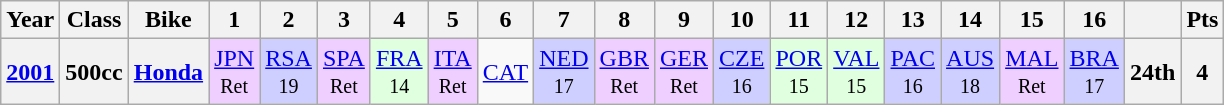<table class="wikitable" style="text-align:center">
<tr>
<th>Year</th>
<th>Class</th>
<th>Bike</th>
<th>1</th>
<th>2</th>
<th>3</th>
<th>4</th>
<th>5</th>
<th>6</th>
<th>7</th>
<th>8</th>
<th>9</th>
<th>10</th>
<th>11</th>
<th>12</th>
<th>13</th>
<th>14</th>
<th>15</th>
<th>16</th>
<th></th>
<th>Pts</th>
</tr>
<tr>
<th><a href='#'>2001</a></th>
<th>500cc</th>
<th><a href='#'>Honda</a></th>
<td style="background:#EFCFFF;"><a href='#'>JPN</a><br><small>Ret</small></td>
<td style="background:#CFCFFF;"><a href='#'>RSA</a><br><small>19</small></td>
<td style="background:#EFCFFF;"><a href='#'>SPA</a><br><small>Ret</small></td>
<td style="background:#DFFFDF;"><a href='#'>FRA</a><br><small>14</small></td>
<td style="background:#EFCFFF;"><a href='#'>ITA</a><br><small>Ret</small></td>
<td><a href='#'>CAT</a></td>
<td style="background:#CFCFFF;"><a href='#'>NED</a><br><small>17</small></td>
<td style="background:#EFCFFF;"><a href='#'>GBR</a><br><small>Ret</small></td>
<td style="background:#EFCFFF;"><a href='#'>GER</a><br><small>Ret</small></td>
<td style="background:#CFCFFF;"><a href='#'>CZE</a><br><small>16</small></td>
<td style="background:#DFFFDF;"><a href='#'>POR</a><br><small>15</small></td>
<td style="background:#DFFFDF;"><a href='#'>VAL</a><br><small>15</small></td>
<td style="background:#CFCFFF;"><a href='#'>PAC</a><br><small>16</small></td>
<td style="background:#CFCFFF;"><a href='#'>AUS</a><br><small>18</small></td>
<td style="background:#EFCFFF;"><a href='#'>MAL</a><br><small>Ret</small></td>
<td style="background:#CFCFFF;"><a href='#'>BRA</a><br><small>17</small></td>
<th>24th</th>
<th>4</th>
</tr>
</table>
